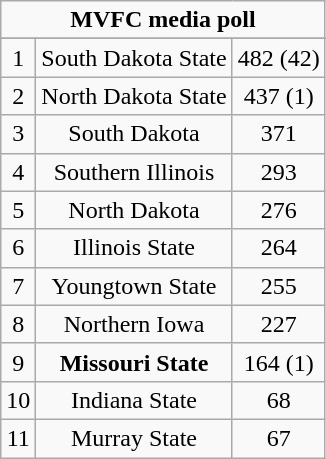<table class="wikitable" style="display: inline-table;">
<tr>
<td align="center" Colspan="3"><strong>MVFC media poll</strong></td>
</tr>
<tr align="center">
</tr>
<tr align="center">
<td>1</td>
<td>South Dakota State</td>
<td>482 (42)</td>
</tr>
<tr align="center">
<td>2</td>
<td>North Dakota State</td>
<td>437 (1)</td>
</tr>
<tr align="center">
<td>3</td>
<td>South Dakota</td>
<td>371</td>
</tr>
<tr align="center">
<td>4</td>
<td>Southern Illinois</td>
<td>293</td>
</tr>
<tr align="center">
<td>5</td>
<td>North Dakota</td>
<td>276</td>
</tr>
<tr align="center">
<td>6</td>
<td>Illinois State</td>
<td>264</td>
</tr>
<tr align="center">
<td>7</td>
<td>Youngtown State</td>
<td>255</td>
</tr>
<tr align="center">
<td>8</td>
<td>Northern Iowa</td>
<td>227</td>
</tr>
<tr align="center">
<td>9</td>
<td><strong>Missouri State</strong></td>
<td>164 (1)</td>
</tr>
<tr align="center">
<td>10</td>
<td>Indiana State</td>
<td>68</td>
</tr>
<tr align="center">
<td>11</td>
<td>Murray State</td>
<td>67</td>
</tr>
</table>
